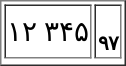<table border="1" style="margin:1em auto;">
<tr size="40">
<td style="text-align:center; background:white; font-size:14pt; color:black;">۱۲  ۳۴۵</td>
<td style="text-align:center; background:white; font-size:10pt; color:black;"><small></small><br><strong>۹۷</strong></td>
</tr>
<tr>
</tr>
</table>
